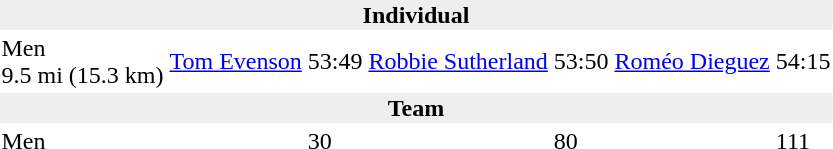<table>
<tr>
<td colspan=7 bgcolor=#eeeeee style=text-align:center;><strong>Individual</strong></td>
</tr>
<tr>
<td>Men<br>9.5 mi (15.3 km)</td>
<td><a href='#'>Tom Evenson</a><br></td>
<td>53:49</td>
<td><a href='#'>Robbie Sutherland</a><br></td>
<td>53:50</td>
<td><a href='#'>Roméo Dieguez</a><br></td>
<td>54:15</td>
</tr>
<tr>
<td colspan=7 bgcolor=#eeeeee style=text-align:center;><strong>Team</strong></td>
</tr>
<tr>
<td>Men</td>
<td></td>
<td>30</td>
<td></td>
<td>80</td>
<td></td>
<td>111</td>
</tr>
</table>
